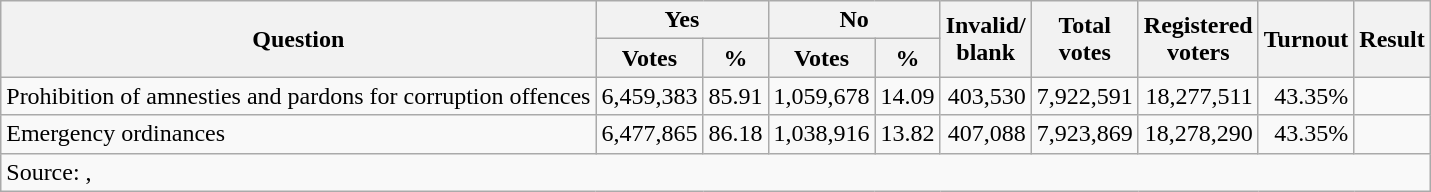<table class=wikitable style=text-align:right>
<tr>
<th rowspan=2>Question</th>
<th colspan=2>Yes</th>
<th colspan=2>No</th>
<th rowspan=2>Invalid/<br>blank</th>
<th rowspan=2>Total<br>votes</th>
<th rowspan=2>Registered<br>voters</th>
<th rowspan=2>Turnout</th>
<th rowspan=2>Result</th>
</tr>
<tr>
<th>Votes</th>
<th>%</th>
<th>Votes</th>
<th>%</th>
</tr>
<tr>
<td align=left>Prohibition of amnesties and pardons for corruption offences</td>
<td>6,459,383</td>
<td>85.91</td>
<td>1,059,678</td>
<td>14.09</td>
<td>403,530</td>
<td>7,922,591</td>
<td>18,277,511</td>
<td>43.35%</td>
<td></td>
</tr>
<tr>
<td align=left>Emergency ordinances</td>
<td>6,477,865</td>
<td>86.18</td>
<td>1,038,916</td>
<td>13.82</td>
<td>407,088</td>
<td>7,923,869</td>
<td>18,278,290</td>
<td>43.35%</td>
<td></td>
</tr>
<tr>
<td colspan=14 align=left>Source: , </td>
</tr>
</table>
